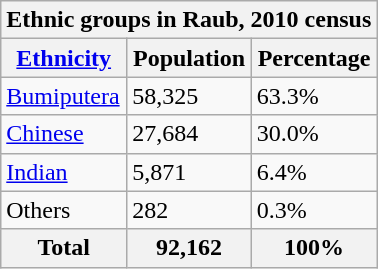<table class="wikitable">
<tr>
<th style="text-align:center;" colspan="3">Ethnic groups in Raub, 2010 census</th>
</tr>
<tr>
<th><a href='#'>Ethnicity</a></th>
<th>Population</th>
<th>Percentage</th>
</tr>
<tr>
<td><a href='#'>Bumiputera</a></td>
<td>58,325</td>
<td>63.3%</td>
</tr>
<tr>
<td><a href='#'>Chinese</a></td>
<td>27,684</td>
<td>30.0%</td>
</tr>
<tr>
<td><a href='#'>Indian</a></td>
<td>5,871</td>
<td>6.4%</td>
</tr>
<tr>
<td>Others</td>
<td>282</td>
<td>0.3%</td>
</tr>
<tr>
<th>Total</th>
<th>92,162</th>
<th>100%</th>
</tr>
</table>
